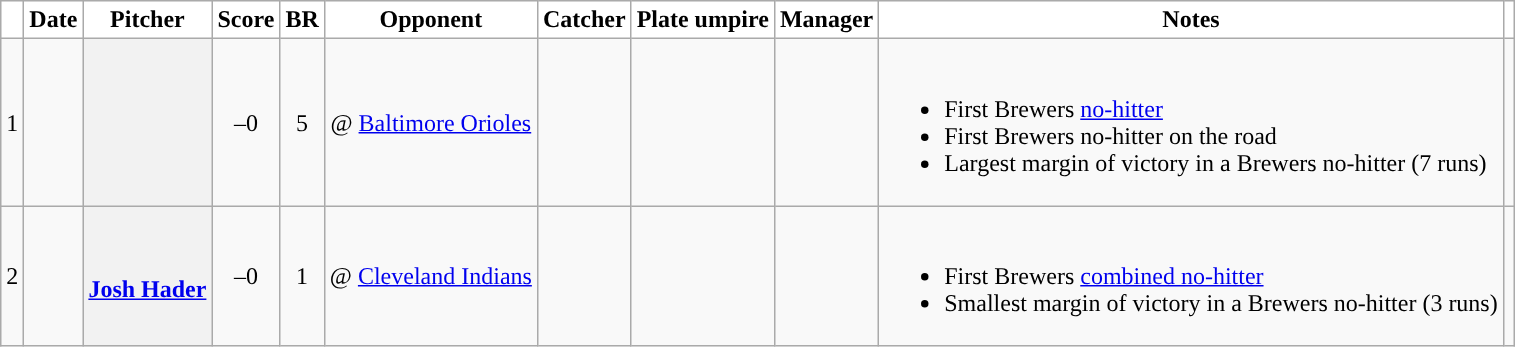<table class="wikitable sortable plainrowheaders" style="text-align:center">
<tr>
<th scope="col" style="background-color:#ffffff; border-top:#"></th>
<th scope="col" style="background-color:#ffffff; border-top:#">Date</th>
<th scope="col" style="background-color:#ffffff; border-top:#">Pitcher</th>
<th scope="col" style="background-color:#ffffff; border-top:#">Score</th>
<th scope="col" style="background-color:#ffffff; border-top:#">BR</th>
<th scope="col" style="background-color:#ffffff; border-top:#">Opponent</th>
<th scope="col" style="background-color:#ffffff; border-top:#">Catcher</th>
<th scope="col" style="background-color:#ffffff; border-top:#">Plate umpire</th>
<th scope="col" style="background-color:#ffffff; border-top:#">Manager</th>
<th scope="col" class="unsortable" style="background-color:#ffffff; border-top:#">Notes</th>
<th scope="col" class="unsortable" style="background-color:#ffffff; border-top:#"></th>
</tr>
<tr>
<td>1</td>
<td></td>
<th scope="row" style="text-align:center"></th>
<td>–0</td>
<td>5</td>
<td>@ <a href='#'>Baltimore Orioles</a></td>
<td></td>
<td></td>
<td></td>
<td align="left"><br><ul><li>First Brewers <a href='#'>no-hitter</a></li><li>First Brewers no-hitter on the road</li><li>Largest margin of victory in a Brewers no-hitter (7 runs)</li></ul></td>
<td></td>
</tr>
<tr>
<td>2</td>
<td></td>
<th scope="row" style="text-align:center"> <br><a href='#'>Josh Hader</a> </th>
<td>–0</td>
<td>1</td>
<td>@ <a href='#'>Cleveland Indians</a></td>
<td></td>
<td></td>
<td></td>
<td align="left"><br><ul><li>First Brewers <a href='#'>combined no-hitter</a></li><li>Smallest margin of victory in a Brewers no-hitter (3 runs)</li></ul></td>
<td></td>
</tr>
</table>
